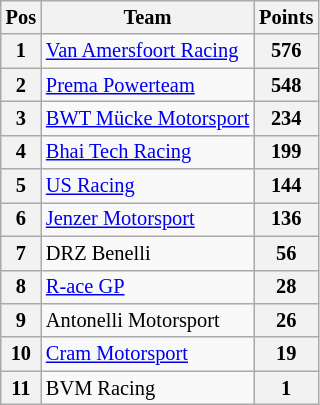<table class="wikitable" style="font-size: 85%;">
<tr>
<th>Pos</th>
<th>Team</th>
<th>Points</th>
</tr>
<tr>
<th>1</th>
<td> <a href='#'>Van Amersfoort Racing</a></td>
<th>576</th>
</tr>
<tr>
<th>2</th>
<td> <a href='#'>Prema Powerteam</a></td>
<th>548</th>
</tr>
<tr>
<th>3</th>
<td> <a href='#'>BWT Mücke Motorsport</a></td>
<th>234</th>
</tr>
<tr>
<th>4</th>
<td> <a href='#'>Bhai Tech Racing</a></td>
<th>199</th>
</tr>
<tr>
<th>5</th>
<td> <a href='#'>US Racing</a></td>
<th>144</th>
</tr>
<tr>
<th>6</th>
<td> <a href='#'>Jenzer Motorsport</a></td>
<th>136</th>
</tr>
<tr>
<th>7</th>
<td> DRZ Benelli</td>
<th>56</th>
</tr>
<tr>
<th>8</th>
<td> <a href='#'>R-ace GP</a></td>
<th>28</th>
</tr>
<tr>
<th>9</th>
<td> Antonelli Motorsport</td>
<th>26</th>
</tr>
<tr>
<th>10</th>
<td> <a href='#'>Cram Motorsport</a></td>
<th>19</th>
</tr>
<tr>
<th>11</th>
<td> BVM Racing</td>
<th>1</th>
</tr>
</table>
